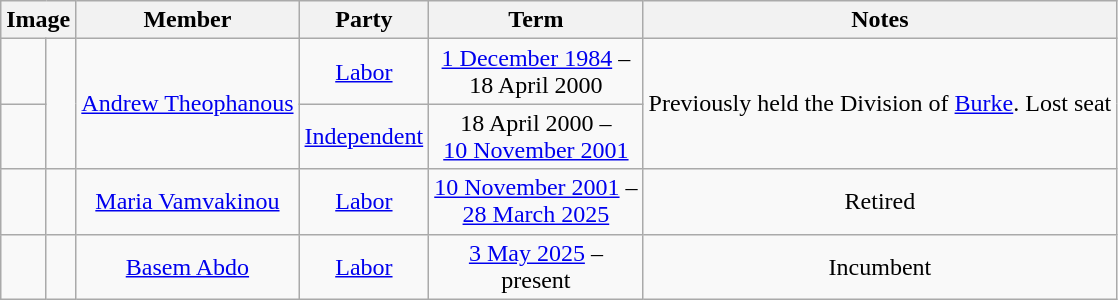<table class=wikitable style="text-align:center">
<tr>
<th colspan=2>Image</th>
<th>Member</th>
<th>Party</th>
<th>Term</th>
<th>Notes</th>
</tr>
<tr>
<td> </td>
<td rowspan=2></td>
<td rowspan=2><a href='#'>Andrew Theophanous</a><br></td>
<td><a href='#'>Labor</a></td>
<td nowrap><a href='#'>1 December 1984</a> –<br>18 April 2000</td>
<td rowspan=2>Previously held the Division of <a href='#'>Burke</a>. Lost seat</td>
</tr>
<tr>
<td> </td>
<td nowrap><a href='#'>Independent</a></td>
<td nowrap>18 April 2000 –<br><a href='#'>10 November 2001</a></td>
</tr>
<tr>
<td> </td>
<td></td>
<td><a href='#'>Maria Vamvakinou</a><br></td>
<td><a href='#'>Labor</a></td>
<td nowrap><a href='#'>10 November 2001</a> –<br><a href='#'>28 March 2025</a></td>
<td>Retired</td>
</tr>
<tr>
<td> </td>
<td></td>
<td><a href='#'>Basem Abdo</a><br></td>
<td><a href='#'>Labor</a></td>
<td nowrap><a href='#'>3 May 2025</a> –<br>present</td>
<td>Incumbent</td>
</tr>
</table>
